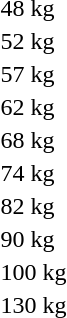<table>
<tr>
<td>48 kg</td>
<td></td>
<td></td>
<td></td>
</tr>
<tr>
<td>52 kg</td>
<td></td>
<td></td>
<td></td>
</tr>
<tr>
<td>57 kg</td>
<td></td>
<td></td>
<td></td>
</tr>
<tr>
<td>62 kg</td>
<td></td>
<td></td>
<td></td>
</tr>
<tr>
<td>68 kg</td>
<td></td>
<td></td>
<td></td>
</tr>
<tr>
<td>74 kg</td>
<td></td>
<td></td>
<td></td>
</tr>
<tr>
<td>82 kg</td>
<td></td>
<td></td>
<td></td>
</tr>
<tr>
<td>90 kg</td>
<td></td>
<td></td>
<td></td>
</tr>
<tr>
<td>100 kg</td>
<td></td>
<td></td>
<td></td>
</tr>
<tr>
<td>130 kg</td>
<td></td>
<td></td>
<td></td>
</tr>
</table>
